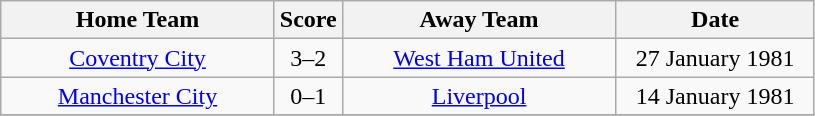<table class="wikitable" style="text-align:center;">
<tr>
<th width=175>Home Team</th>
<th width=20>Score</th>
<th width=175>Away Team</th>
<th width=125>Date</th>
</tr>
<tr>
<td><a href='#'>Coventry City</a></td>
<td>3–2</td>
<td><a href='#'>West Ham United</a></td>
<td>27 January 1981</td>
</tr>
<tr>
<td><a href='#'>Manchester City</a></td>
<td>0–1</td>
<td><a href='#'>Liverpool</a></td>
<td>14 January 1981</td>
</tr>
<tr>
</tr>
</table>
